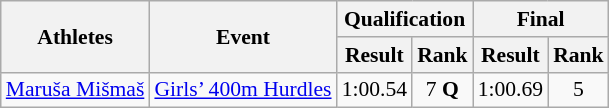<table class="wikitable" border="1" style="font-size:90%">
<tr>
<th rowspan=2>Athletes</th>
<th rowspan=2>Event</th>
<th colspan=2>Qualification</th>
<th colspan=2>Final</th>
</tr>
<tr>
<th>Result</th>
<th>Rank</th>
<th>Result</th>
<th>Rank</th>
</tr>
<tr>
<td><a href='#'>Maruša Mišmaš</a></td>
<td><a href='#'>Girls’ 400m Hurdles</a></td>
<td align=center>1:00.54</td>
<td align=center>7 <strong>Q</strong></td>
<td align=center>1:00.69</td>
<td align=center>5</td>
</tr>
</table>
